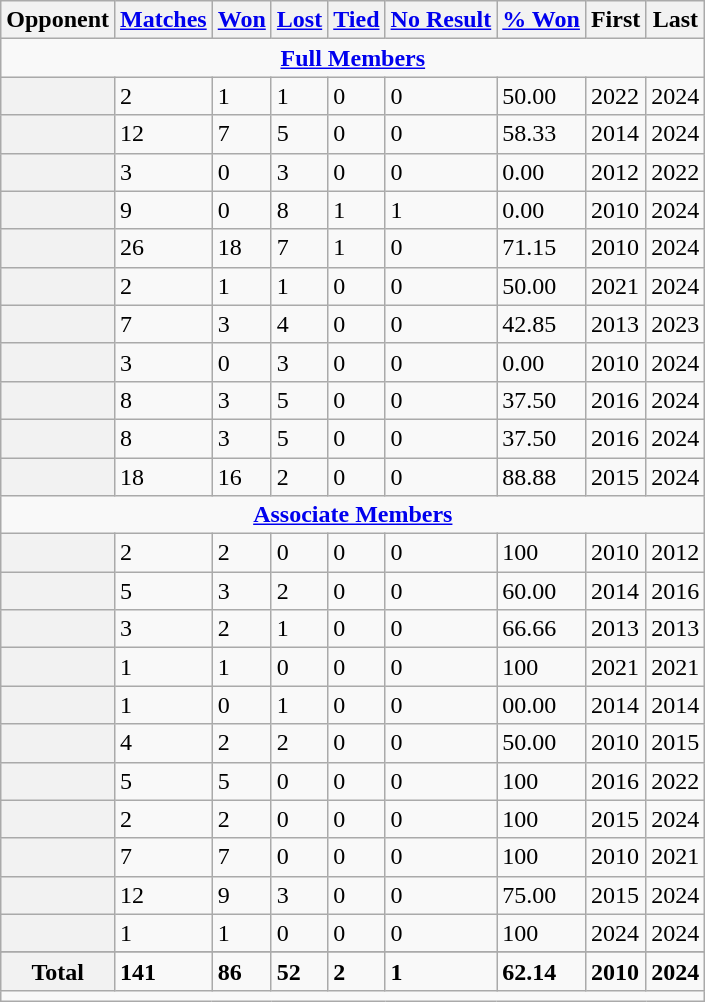<table class="wikitable plainrowheaders sortable">
<tr>
<th scope="col">Opponent</th>
<th scope="col"><a href='#'>Matches</a></th>
<th scope="col"><a href='#'>Won</a></th>
<th scope="col"><a href='#'>Lost</a></th>
<th scope="col"><a href='#'>Tied</a></th>
<th scope="col"><a href='#'>No Result</a></th>
<th scope="col"><a href='#'>% Won</a></th>
<th scope="col">First</th>
<th scope="col">Last</th>
</tr>
<tr>
<td style="text-align: center;" colspan="9"><strong><a href='#'>Full Members</a></strong></td>
</tr>
<tr>
<th scope=row></th>
<td>2</td>
<td>1</td>
<td>1</td>
<td>0</td>
<td>0</td>
<td>50.00</td>
<td>2022</td>
<td>2024</td>
</tr>
<tr>
<th scope=row></th>
<td>12</td>
<td>7</td>
<td>5</td>
<td>0</td>
<td>0</td>
<td>58.33</td>
<td>2014</td>
<td>2024</td>
</tr>
<tr>
<th scope=row></th>
<td>3</td>
<td>0</td>
<td>3</td>
<td>0</td>
<td>0</td>
<td>0.00</td>
<td>2012</td>
<td>2022</td>
</tr>
<tr>
<th scope=row></th>
<td>9</td>
<td>0</td>
<td>8</td>
<td>1</td>
<td>1</td>
<td>0.00</td>
<td>2010</td>
<td>2024</td>
</tr>
<tr>
<th scope=row></th>
<td>26</td>
<td>18</td>
<td>7</td>
<td>1</td>
<td>0</td>
<td>71.15</td>
<td>2010</td>
<td>2024</td>
</tr>
<tr>
<th scope=row></th>
<td>2</td>
<td>1</td>
<td>1</td>
<td>0</td>
<td>0</td>
<td>50.00</td>
<td>2021</td>
<td>2024</td>
</tr>
<tr>
<th scope=row></th>
<td>7</td>
<td>3</td>
<td>4</td>
<td>0</td>
<td>0</td>
<td>42.85</td>
<td>2013</td>
<td>2023</td>
</tr>
<tr>
<th scope=row></th>
<td>3</td>
<td>0</td>
<td>3</td>
<td>0</td>
<td>0</td>
<td>0.00</td>
<td>2010</td>
<td>2024</td>
</tr>
<tr>
<th scope=row></th>
<td>8</td>
<td>3</td>
<td>5</td>
<td>0</td>
<td>0</td>
<td>37.50</td>
<td>2016</td>
<td>2024</td>
</tr>
<tr>
<th scope=row></th>
<td>8</td>
<td>3</td>
<td>5</td>
<td>0</td>
<td>0</td>
<td>37.50</td>
<td>2016</td>
<td>2024</td>
</tr>
<tr>
<th scope=row></th>
<td>18</td>
<td>16</td>
<td>2</td>
<td>0</td>
<td>0</td>
<td>88.88</td>
<td>2015</td>
<td>2024</td>
</tr>
<tr>
<td colspan="9" style="text-align: center;"><strong><a href='#'>Associate Members</a></strong></td>
</tr>
<tr>
<th scope=row></th>
<td>2</td>
<td>2</td>
<td>0</td>
<td>0</td>
<td>0</td>
<td>100</td>
<td>2010</td>
<td>2012</td>
</tr>
<tr>
<th scope=row></th>
<td>5</td>
<td>3</td>
<td>2</td>
<td>0</td>
<td>0</td>
<td>60.00</td>
<td>2014</td>
<td>2016</td>
</tr>
<tr>
<th scope=row></th>
<td>3</td>
<td>2</td>
<td>1</td>
<td>0</td>
<td>0</td>
<td>66.66</td>
<td>2013</td>
<td>2013</td>
</tr>
<tr>
<th scope=row></th>
<td>1</td>
<td>1</td>
<td>0</td>
<td>0</td>
<td>0</td>
<td>100</td>
<td>2021</td>
<td>2021</td>
</tr>
<tr>
<th scope=row></th>
<td>1</td>
<td>0</td>
<td>1</td>
<td>0</td>
<td>0</td>
<td>00.00</td>
<td>2014</td>
<td>2014</td>
</tr>
<tr>
<th scope=row></th>
<td>4</td>
<td>2</td>
<td>2</td>
<td>0</td>
<td>0</td>
<td>50.00</td>
<td>2010</td>
<td>2015</td>
</tr>
<tr>
<th scope=row></th>
<td>5</td>
<td>5</td>
<td>0</td>
<td>0</td>
<td>0</td>
<td>100</td>
<td>2016</td>
<td>2022</td>
</tr>
<tr>
<th scope=row></th>
<td>2</td>
<td>2</td>
<td>0</td>
<td>0</td>
<td>0</td>
<td>100</td>
<td>2015</td>
<td>2024</td>
</tr>
<tr>
<th scope=row></th>
<td>7</td>
<td>7</td>
<td>0</td>
<td>0</td>
<td>0</td>
<td>100</td>
<td>2010</td>
<td>2021</td>
</tr>
<tr>
<th scope=row></th>
<td>12</td>
<td>9</td>
<td>3</td>
<td>0</td>
<td>0</td>
<td>75.00</td>
<td>2015</td>
<td>2024</td>
</tr>
<tr>
<th scope=row></th>
<td>1</td>
<td>1</td>
<td>0</td>
<td>0</td>
<td>0</td>
<td>100</td>
<td>2024</td>
<td>2024</td>
</tr>
<tr>
</tr>
<tr class="sortbottom">
<th scope="row" style="text-align:center"><strong>Total</strong></th>
<td><strong>141</strong></td>
<td><strong>86</strong></td>
<td><strong>52</strong></td>
<td><strong>2</strong></td>
<td><strong>1</strong></td>
<td><strong>62.14</strong></td>
<td><strong>2010</strong></td>
<td><strong>2024</strong></td>
</tr>
<tr>
<td colspan=9></td>
</tr>
</table>
